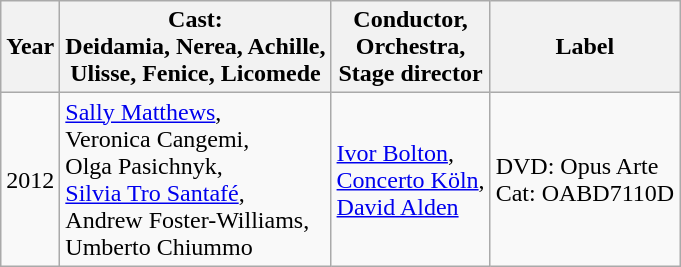<table class="wikitable">
<tr>
<th>Year</th>
<th>Cast:<br>Deidamia, Nerea, Achille,<br>Ulisse, Fenice, Licomede</th>
<th>Conductor,<br>Orchestra,<br>Stage director</th>
<th>Label</th>
</tr>
<tr>
<td>2012</td>
<td><a href='#'>Sally Matthews</a>,<br>Veronica Cangemi,<br>Olga Pasichnyk,<br><a href='#'>Silvia Tro Santafé</a>,<br>Andrew Foster-Williams,<br>Umberto Chiummo</td>
<td><a href='#'>Ivor Bolton</a>,<br><a href='#'>Concerto Köln</a>,<br><a href='#'>David Alden</a></td>
<td>DVD: Opus Arte<br>Cat: OABD7110D</td>
</tr>
</table>
